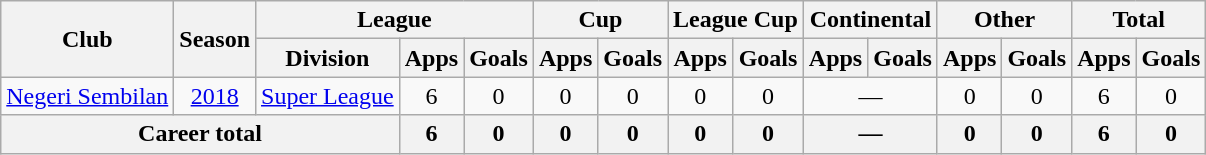<table class="wikitable" style="text-align:center">
<tr>
<th rowspan="2">Club</th>
<th rowspan="2">Season</th>
<th colspan="3">League</th>
<th colspan="2">Cup</th>
<th colspan="2">League Cup</th>
<th colspan="2">Continental</th>
<th colspan="2">Other</th>
<th colspan="2">Total</th>
</tr>
<tr>
<th>Division</th>
<th>Apps</th>
<th>Goals</th>
<th>Apps</th>
<th>Goals</th>
<th>Apps</th>
<th>Goals</th>
<th>Apps</th>
<th>Goals</th>
<th>Apps</th>
<th>Goals</th>
<th>Apps</th>
<th>Goals</th>
</tr>
<tr>
<td rowspan="1"><a href='#'>Negeri Sembilan</a></td>
<td><a href='#'>2018</a></td>
<td rowspan="1"><a href='#'>Super League</a></td>
<td>6</td>
<td>0</td>
<td>0</td>
<td>0</td>
<td>0</td>
<td>0</td>
<td colspan="2">—</td>
<td>0</td>
<td>0</td>
<td>6</td>
<td>0</td>
</tr>
<tr>
<th colspan="3">Career total</th>
<th>6</th>
<th>0</th>
<th>0</th>
<th>0</th>
<th>0</th>
<th>0</th>
<th colspan="2">—</th>
<th>0</th>
<th>0</th>
<th>6</th>
<th>0</th>
</tr>
</table>
